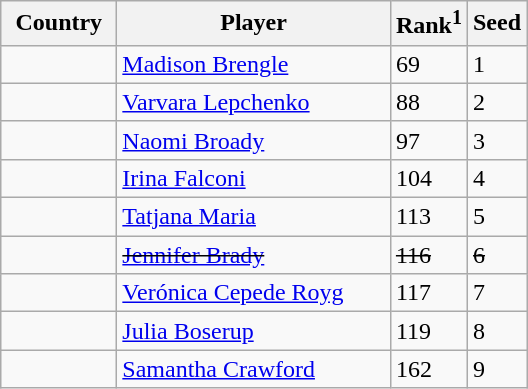<table class="sortable wikitable">
<tr>
<th width="70">Country</th>
<th width="175">Player</th>
<th>Rank<sup>1</sup></th>
<th>Seed</th>
</tr>
<tr>
<td></td>
<td><a href='#'>Madison Brengle</a></td>
<td>69</td>
<td>1</td>
</tr>
<tr>
<td></td>
<td><a href='#'>Varvara Lepchenko</a></td>
<td>88</td>
<td>2</td>
</tr>
<tr>
<td></td>
<td><a href='#'>Naomi Broady</a></td>
<td>97</td>
<td>3</td>
</tr>
<tr>
<td></td>
<td><a href='#'>Irina Falconi</a></td>
<td>104</td>
<td>4</td>
</tr>
<tr>
<td></td>
<td><a href='#'>Tatjana Maria</a></td>
<td>113</td>
<td>5</td>
</tr>
<tr>
<td><s></s></td>
<td><s><a href='#'>Jennifer Brady</a></s></td>
<td><s>116</s></td>
<td><s>6</s></td>
</tr>
<tr>
<td></td>
<td><a href='#'>Verónica Cepede Royg</a></td>
<td>117</td>
<td>7</td>
</tr>
<tr>
<td></td>
<td><a href='#'>Julia Boserup</a></td>
<td>119</td>
<td>8</td>
</tr>
<tr>
<td></td>
<td><a href='#'>Samantha Crawford</a></td>
<td>162</td>
<td>9</td>
</tr>
</table>
